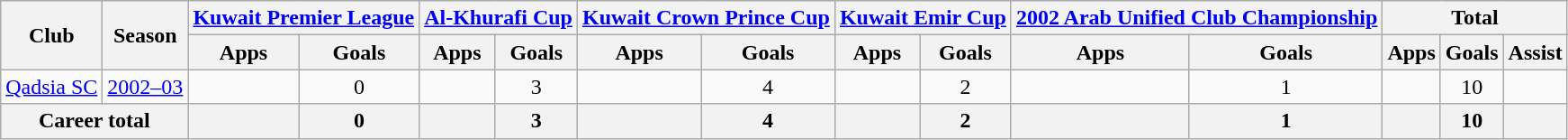<table class="wikitable" style="text-align: center">
<tr>
<th rowspan="2">Club</th>
<th rowspan="2">Season</th>
<th colspan="2"><a href='#'>Kuwait Premier League</a></th>
<th colspan="2"><a href='#'>Al-Khurafi Cup</a></th>
<th colspan="2"><a href='#'>Kuwait Crown Prince Cup</a></th>
<th colspan="2"><a href='#'>Kuwait Emir Cup</a></th>
<th colspan="2"><a href='#'>2002 Arab Unified Club Championship</a></th>
<th colspan="3">Total</th>
</tr>
<tr>
<th>Apps</th>
<th>Goals</th>
<th>Apps</th>
<th>Goals</th>
<th>Apps</th>
<th>Goals</th>
<th>Apps</th>
<th>Goals</th>
<th>Apps</th>
<th>Goals</th>
<th>Apps</th>
<th>Goals</th>
<th>Assist</th>
</tr>
<tr>
<td rowspan="1"><a href='#'>Qadsia SC</a></td>
<td><a href='#'>2002–03</a></td>
<td></td>
<td>0</td>
<td></td>
<td>3</td>
<td></td>
<td>4</td>
<td></td>
<td>2</td>
<td></td>
<td>1</td>
<td></td>
<td>10</td>
<td></td>
</tr>
<tr>
<th colspan="2">Career total</th>
<th></th>
<th>0</th>
<th></th>
<th>3</th>
<th></th>
<th>4</th>
<th></th>
<th>2</th>
<th></th>
<th>1</th>
<th></th>
<th>10</th>
<th></th>
</tr>
</table>
